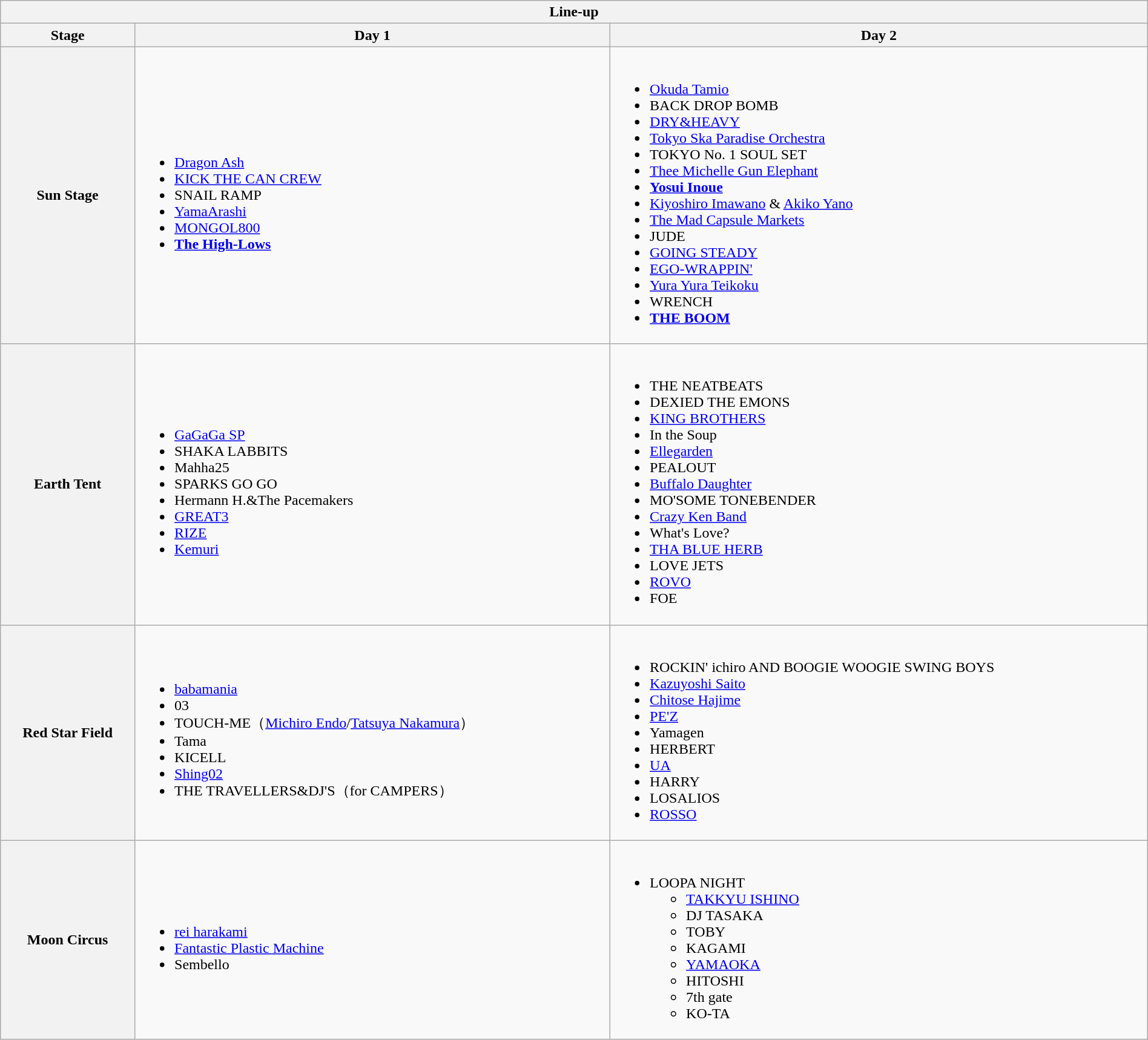<table class="wikitable collapsible collapsed" style="clear:none; margin:0 auto; padding:0 auto;width:100%">
<tr>
<th colspan="3">Line-up</th>
</tr>
<tr>
<th>Stage</th>
<th>Day 1</th>
<th>Day 2</th>
</tr>
<tr>
<th>Sun Stage</th>
<td><br><ul><li><a href='#'>Dragon Ash</a></li><li><a href='#'>KICK THE CAN CREW</a></li><li>SNAIL RAMP</li><li><a href='#'>YamaArashi</a></li><li><a href='#'>MONGOL800</a></li><li><strong><a href='#'>The High-Lows</a></strong></li></ul></td>
<td><br><ul><li><a href='#'>Okuda Tamio</a></li><li>BACK DROP BOMB</li><li><a href='#'>DRY&HEAVY</a></li><li><a href='#'>Tokyo Ska Paradise Orchestra</a></li><li>TOKYO No. 1 SOUL SET</li><li><a href='#'>Thee Michelle Gun Elephant</a></li><li><strong><a href='#'>Yosui Inoue</a></strong></li><li><a href='#'>Kiyoshiro Imawano</a> & <a href='#'>Akiko Yano</a></li><li><a href='#'>The Mad Capsule Markets</a></li><li>JUDE</li><li><a href='#'>GOING STEADY</a></li><li><a href='#'>EGO-WRAPPIN'</a></li><li><a href='#'>Yura Yura Teikoku</a></li><li>WRENCH</li><li><strong><a href='#'>THE BOOM</a></strong></li></ul></td>
</tr>
<tr>
<th>Earth Tent</th>
<td><br><ul><li><a href='#'>GaGaGa SP</a></li><li>SHAKA LABBITS</li><li>Mahha25</li><li>SPARKS GO GO</li><li>Hermann H.&The Pacemakers</li><li><a href='#'>GREAT3</a></li><li><a href='#'>RIZE</a></li><li><a href='#'>Kemuri</a></li></ul></td>
<td><br><ul><li>THE NEATBEATS</li><li>DEXIED THE EMONS</li><li><a href='#'>KING BROTHERS</a></li><li>In the Soup</li><li><a href='#'>Ellegarden</a></li><li>PEALOUT</li><li><a href='#'>Buffalo Daughter</a></li><li>MO'SOME TONEBENDER</li><li><a href='#'>Crazy Ken Band</a></li><li>What's Love?</li><li><a href='#'>THA BLUE HERB</a></li><li>LOVE JETS</li><li><a href='#'>ROVO</a></li><li>FOE</li></ul></td>
</tr>
<tr>
<th>Red Star Field</th>
<td><br><ul><li><a href='#'>babamania</a></li><li>03</li><li>TOUCH-ME（<a href='#'>Michiro Endo</a>/<a href='#'>Tatsuya Nakamura</a>）</li><li>Tama</li><li>KICELL</li><li><a href='#'>Shing02</a></li><li>THE TRAVELLERS&DJ'S（for CAMPERS）</li></ul></td>
<td><br><ul><li>ROCKIN' ichiro AND BOOGIE WOOGIE SWING BOYS</li><li><a href='#'>Kazuyoshi Saito</a></li><li><a href='#'>Chitose Hajime</a></li><li><a href='#'>PE'Z</a></li><li>Yamagen</li><li>HERBERT</li><li><a href='#'>UA</a></li><li>HARRY</li><li>LOSALIOS</li><li><a href='#'>ROSSO</a></li></ul></td>
</tr>
<tr>
<th>Moon Circus</th>
<td><br><ul><li><a href='#'>rei harakami</a></li><li><a href='#'>Fantastic Plastic Machine</a></li><li>Sembello</li></ul></td>
<td><br><ul><li>LOOPA NIGHT<ul><li><a href='#'>TAKKYU ISHINO</a></li><li>DJ TASAKA</li><li>TOBY</li><li>KAGAMI</li><li><a href='#'>YAMAOKA</a></li><li>HITOSHI</li><li>7th gate</li><li>KO-TA</li></ul></li></ul></td>
</tr>
</table>
